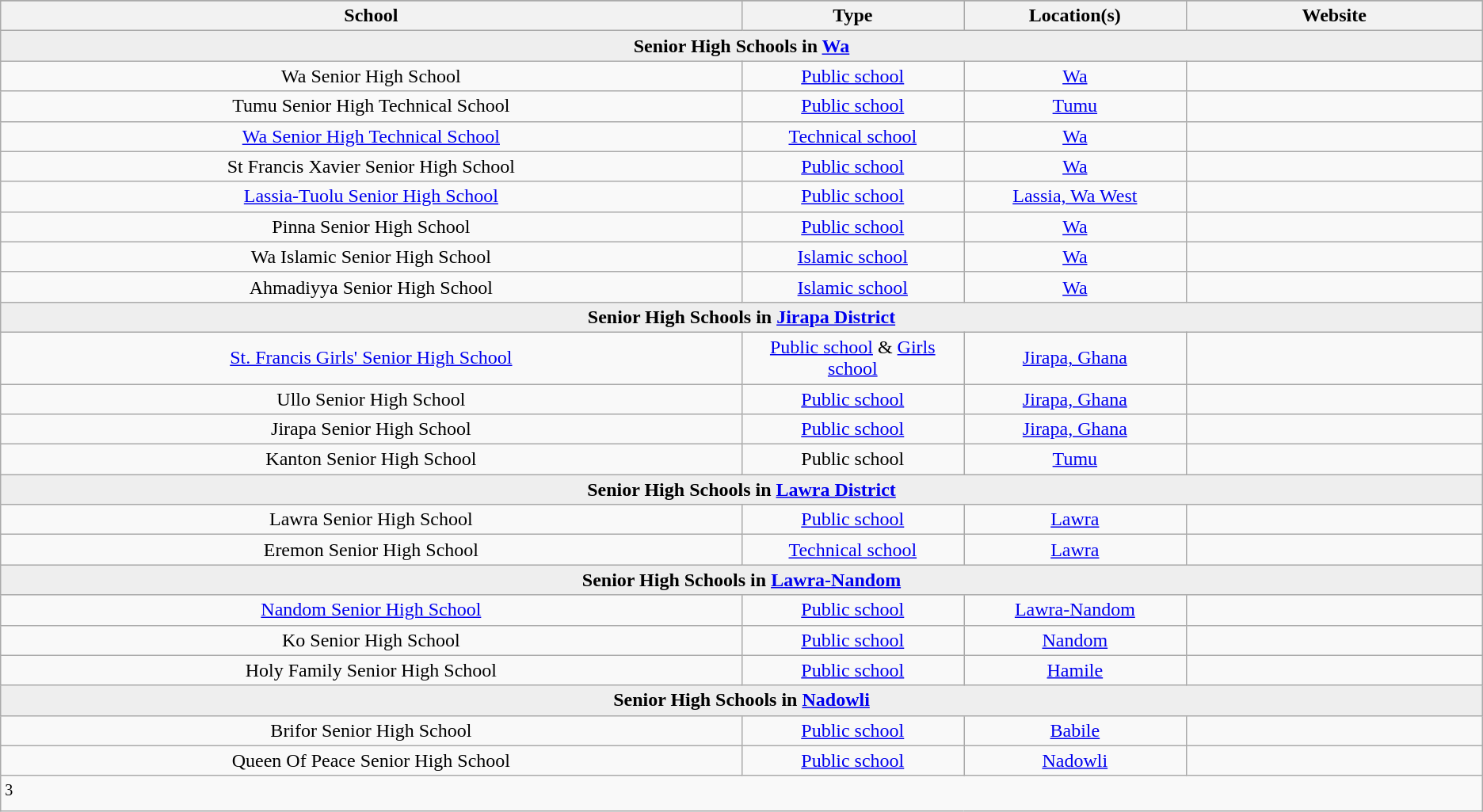<table class="wikitable sortable">
<tr ">
</tr>
<tr>
<th style="width:50%;" class="unsortable">School</th>
<th style="width:15%;" class="unsortable">Type</th>
<th style="width:15%;" class="unsortable">Location(s)</th>
<th style="width:20%;" class="unsortable">Website</th>
</tr>
<tr style="background:#eee;">
<td style="text-align:center;" colspan=4><strong>Senior High Schools in <a href='#'>Wa</a></strong></td>
</tr>
<tr>
<td align=center>Wa Senior High School</td>
<td align=center><a href='#'>Public school</a></td>
<td align=center><a href='#'>Wa</a></td>
<td></td>
</tr>
<tr>
<td align=center>Tumu Senior High Technical School</td>
<td align=center><a href='#'>Public school</a></td>
<td align=center><a href='#'>Tumu</a></td>
<td></td>
</tr>
<tr>
<td align=center><a href='#'>Wa Senior High Technical School</a></td>
<td align=center><a href='#'>Technical school</a></td>
<td align=center><a href='#'>Wa</a></td>
<td></td>
</tr>
<tr>
<td align=center>St Francis Xavier Senior High School</td>
<td align=center><a href='#'>Public school</a></td>
<td align=center><a href='#'>Wa</a></td>
<td></td>
</tr>
<tr>
<td align=center><a href='#'>Lassia-Tuolu Senior High School</a></td>
<td align=center><a href='#'>Public school</a></td>
<td align=center><a href='#'>Lassia, Wa West</a></td>
<td></td>
</tr>
<tr>
<td align=center>Pinna Senior High School</td>
<td align=center><a href='#'>Public school</a></td>
<td align=center><a href='#'>Wa</a></td>
<td></td>
</tr>
<tr>
<td align=center>Wa Islamic Senior High School</td>
<td align=center><a href='#'>Islamic school</a></td>
<td align=center><a href='#'>Wa</a></td>
<td></td>
</tr>
<tr>
<td align=center>Ahmadiyya Senior High School</td>
<td align=center><a href='#'>Islamic school</a></td>
<td align=center><a href='#'>Wa</a></td>
<td></td>
</tr>
<tr style="background:#eee;">
<td style="text-align:center;" colspan=4><strong>Senior High Schools in <a href='#'>Jirapa District</a></strong></td>
</tr>
<tr>
<td align=center><a href='#'>St. Francis Girls' Senior High School</a></td>
<td align=center><a href='#'>Public school</a> & <a href='#'>Girls school</a></td>
<td align=center><a href='#'>Jirapa, Ghana</a></td>
<td></td>
</tr>
<tr>
<td align=center>Ullo Senior High School</td>
<td align=center><a href='#'>Public school</a></td>
<td align=center><a href='#'>Jirapa, Ghana</a></td>
<td></td>
</tr>
<tr>
<td align=center>Jirapa Senior High School</td>
<td align=center><a href='#'>Public school</a></td>
<td align=center><a href='#'>Jirapa, Ghana</a></td>
<td></td>
</tr>
<tr>
<td align=center>Kanton Senior High School</td>
<td align=center>Public school</td>
<td align=center><a href='#'>Tumu</a></td>
<td></td>
</tr>
<tr style="background:#eee;">
<td style="text-align:center;" colspan=4><strong>Senior High Schools in <a href='#'>Lawra District</a></strong></td>
</tr>
<tr>
<td align=center>Lawra Senior High School</td>
<td align=center><a href='#'>Public school</a></td>
<td align=center><a href='#'>Lawra</a></td>
<td></td>
</tr>
<tr>
<td align=center>Eremon Senior High School</td>
<td align=center><a href='#'>Technical school</a></td>
<td align=center><a href='#'>Lawra</a></td>
<td></td>
</tr>
<tr style="background:#eee;">
<td style="text-align:center;" colspan=4><strong>Senior High Schools in <a href='#'>Lawra-Nandom</a></strong></td>
</tr>
<tr>
<td align=center><a href='#'>Nandom Senior High School</a></td>
<td align=center><a href='#'>Public school</a></td>
<td align=center><a href='#'>Lawra-Nandom</a></td>
<td></td>
</tr>
<tr>
<td align=center>Ko Senior High School</td>
<td align=center><a href='#'>Public school</a></td>
<td align=center><a href='#'>Nandom</a></td>
<td></td>
</tr>
<tr>
<td align=center>Holy Family Senior High School</td>
<td align=center><a href='#'>Public school</a></td>
<td align=center><a href='#'>Hamile</a></td>
<td></td>
</tr>
<tr style="background:#eee;">
<td style="text-align:center;" colspan=4><strong>Senior High Schools in <a href='#'>Nadowli</a></strong></td>
</tr>
<tr>
<td align=center>Brifor Senior High School</td>
<td align=center><a href='#'>Public school</a></td>
<td align=center><a href='#'>Babile</a></td>
<td></td>
</tr>
<tr>
<td align=center>Queen Of Peace Senior High School</td>
<td align=center><a href='#'>Public school</a></td>
<td align=center><a href='#'>Nadowli</a></td>
<td></td>
</tr>
<tr>
<td colspan=4><span></span><sup>3</sup></td>
</tr>
</table>
